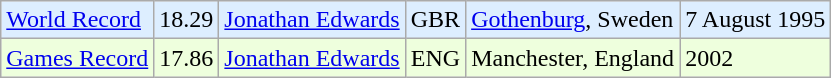<table class="wikitable">
<tr bgcolor = "ddeeff">
<td><a href='#'>World Record</a></td>
<td>18.29</td>
<td><a href='#'>Jonathan Edwards</a></td>
<td>GBR</td>
<td><a href='#'>Gothenburg</a>, Sweden</td>
<td>7 August 1995</td>
</tr>
<tr bgcolor = "eeffdd">
<td><a href='#'>Games Record</a></td>
<td>17.86</td>
<td><a href='#'>Jonathan Edwards</a></td>
<td>ENG</td>
<td>Manchester, England</td>
<td>2002</td>
</tr>
</table>
